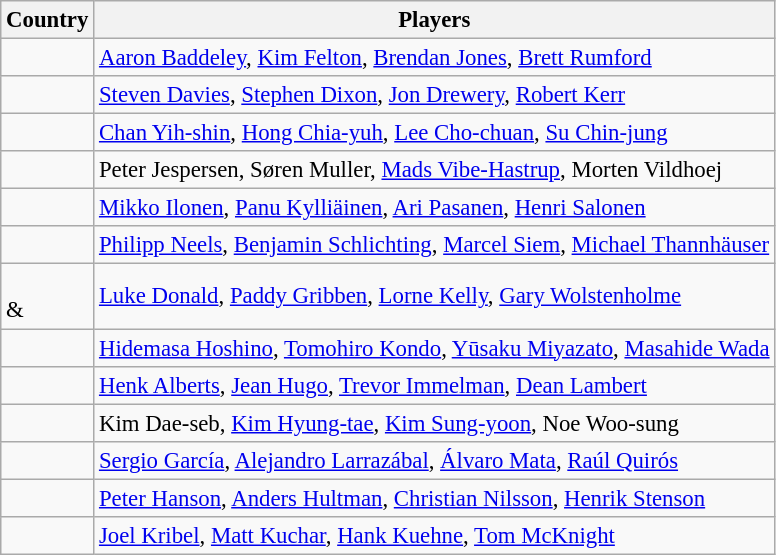<table class="wikitable" style="font-size:95%;">
<tr>
<th>Country</th>
<th>Players</th>
</tr>
<tr>
<td></td>
<td><a href='#'>Aaron Baddeley</a>, <a href='#'>Kim Felton</a>, <a href='#'>Brendan Jones</a>, <a href='#'>Brett Rumford</a></td>
</tr>
<tr>
<td></td>
<td><a href='#'>Steven Davies</a>, <a href='#'>Stephen Dixon</a>, <a href='#'>Jon Drewery</a>, <a href='#'>Robert Kerr</a></td>
</tr>
<tr>
<td></td>
<td><a href='#'>Chan Yih-shin</a>, <a href='#'>Hong Chia-yuh</a>, <a href='#'>Lee Cho-chuan</a>, <a href='#'>Su Chin-jung</a></td>
</tr>
<tr>
<td></td>
<td>Peter Jespersen, Søren Muller, <a href='#'>Mads Vibe-Hastrup</a>, Morten Vildhoej</td>
</tr>
<tr>
<td></td>
<td><a href='#'>Mikko Ilonen</a>, <a href='#'>Panu Kylliäinen</a>, <a href='#'>Ari Pasanen</a>, <a href='#'>Henri Salonen</a></td>
</tr>
<tr>
<td></td>
<td><a href='#'>Philipp Neels</a>, <a href='#'>Benjamin Schlichting</a>, <a href='#'>Marcel Siem</a>, <a href='#'>Michael Thannhäuser</a></td>
</tr>
<tr>
<td><br>& </td>
<td><a href='#'>Luke Donald</a>, <a href='#'>Paddy Gribben</a>, <a href='#'>Lorne Kelly</a>, <a href='#'>Gary Wolstenholme</a></td>
</tr>
<tr>
<td></td>
<td><a href='#'>Hidemasa Hoshino</a>, <a href='#'>Tomohiro Kondo</a>, <a href='#'>Yūsaku Miyazato</a>, <a href='#'>Masahide Wada</a></td>
</tr>
<tr>
<td></td>
<td><a href='#'>Henk Alberts</a>, <a href='#'>Jean Hugo</a>, <a href='#'>Trevor Immelman</a>, <a href='#'>Dean Lambert</a></td>
</tr>
<tr>
<td></td>
<td>Kim Dae-seb, <a href='#'>Kim Hyung-tae</a>, <a href='#'>Kim Sung-yoon</a>, Noe Woo-sung</td>
</tr>
<tr>
<td></td>
<td><a href='#'>Sergio García</a>, <a href='#'>Alejandro Larrazábal</a>, <a href='#'>Álvaro Mata</a>, <a href='#'>Raúl Quirós</a></td>
</tr>
<tr>
<td></td>
<td><a href='#'>Peter Hanson</a>, <a href='#'>Anders Hultman</a>, <a href='#'>Christian Nilsson</a>, <a href='#'>Henrik Stenson</a></td>
</tr>
<tr>
<td></td>
<td><a href='#'>Joel Kribel</a>, <a href='#'>Matt Kuchar</a>, <a href='#'>Hank Kuehne</a>, <a href='#'>Tom McKnight</a></td>
</tr>
</table>
